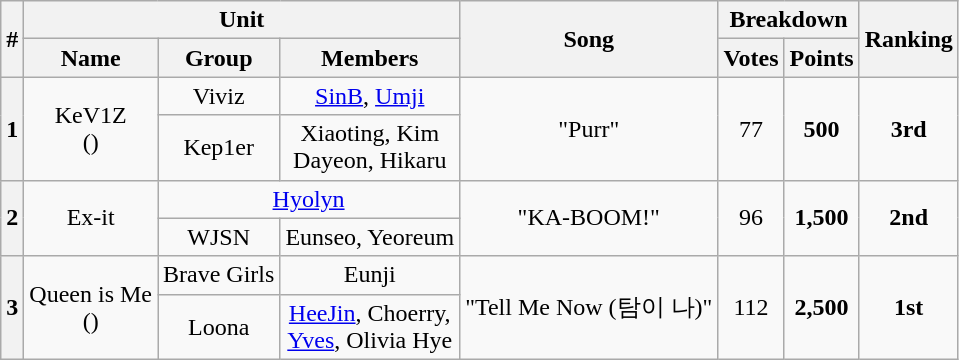<table class="wikitable plainrowheaders sortable" style="text-align:center">
<tr>
<th scope="col" rowspan="2">#</th>
<th scope="col" colspan="3">Unit</th>
<th scope="col" rowspan="2">Song</th>
<th scope="col" colspan="2">Breakdown</th>
<th scope="col" rowspan="2">Ranking</th>
</tr>
<tr>
<th scope="col">Name</th>
<th scope="col">Group</th>
<th scope="col">Members</th>
<th scope="col">Votes</th>
<th scope="col">Points</th>
</tr>
<tr>
<th scope="row" rowspan="2" style="text-align:center"><strong>1</strong></th>
<td rowspan="2">KeV1Z<br>()</td>
<td>Viviz</td>
<td><a href='#'>SinB</a>, <a href='#'>Umji</a></td>
<td rowspan="2">"Purr"</td>
<td rowspan="2">77</td>
<td rowspan="2"><strong>500</strong></td>
<td rowspan="2"><strong>3rd</strong></td>
</tr>
<tr>
<td>Kep1er</td>
<td>Xiaoting, Kim<br>Dayeon, Hikaru</td>
</tr>
<tr>
<th scope="row" rowspan="2" style="text-align:center"><strong>2</strong></th>
<td rowspan="2">Ex-it</td>
<td colspan="2"><a href='#'>Hyolyn</a></td>
<td rowspan="2">"KA-BOOM!"</td>
<td rowspan="2">96</td>
<td rowspan="2"><strong>1,500</strong></td>
<td rowspan="2"><strong>2nd</strong></td>
</tr>
<tr>
<td>WJSN</td>
<td>Eunseo, Yeoreum</td>
</tr>
<tr>
<th scope="row" rowspan="2" style="text-align:center"><strong>3</strong></th>
<td rowspan="2">Queen is Me<br>()</td>
<td>Brave Girls</td>
<td>Eunji</td>
<td rowspan="2">"Tell Me Now (탐이 나)"</td>
<td rowspan="2">112</td>
<td rowspan="2"><strong>2,500</strong></td>
<td rowspan="2"><strong>1st</strong></td>
</tr>
<tr>
<td>Loona</td>
<td><a href='#'>HeeJin</a>, Choerry,<br><a href='#'>Yves</a>, Olivia Hye</td>
</tr>
</table>
